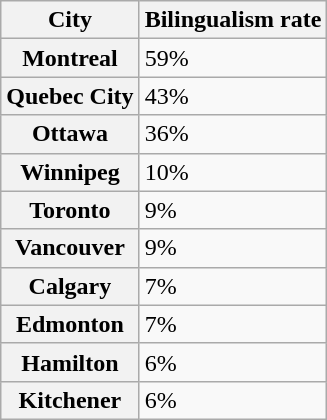<table class="wikitable">
<tr>
<th>City</th>
<th>Bilingualism rate</th>
</tr>
<tr>
<th>Montreal</th>
<td>59%</td>
</tr>
<tr>
<th>Quebec City</th>
<td>43%</td>
</tr>
<tr>
<th>Ottawa</th>
<td>36%</td>
</tr>
<tr>
<th>Winnipeg</th>
<td>10%</td>
</tr>
<tr>
<th>Toronto</th>
<td>9%</td>
</tr>
<tr>
<th>Vancouver</th>
<td>9%</td>
</tr>
<tr>
<th>Calgary</th>
<td>7%</td>
</tr>
<tr>
<th>Edmonton</th>
<td>7%</td>
</tr>
<tr>
<th>Hamilton</th>
<td>6%</td>
</tr>
<tr>
<th>Kitchener</th>
<td>6%</td>
</tr>
</table>
